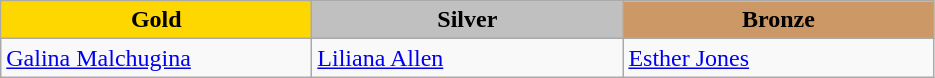<table class="wikitable" style="text-align:left">
<tr align="center">
<td width=200 bgcolor=gold><strong>Gold</strong></td>
<td width=200 bgcolor=silver><strong>Silver</strong></td>
<td width=200 bgcolor=CC9966><strong>Bronze</strong></td>
</tr>
<tr>
<td><a href='#'>Galina Malchugina</a><br><em></em></td>
<td><a href='#'>Liliana Allen</a><br><em></em></td>
<td><a href='#'>Esther Jones</a><br><em></em></td>
</tr>
</table>
